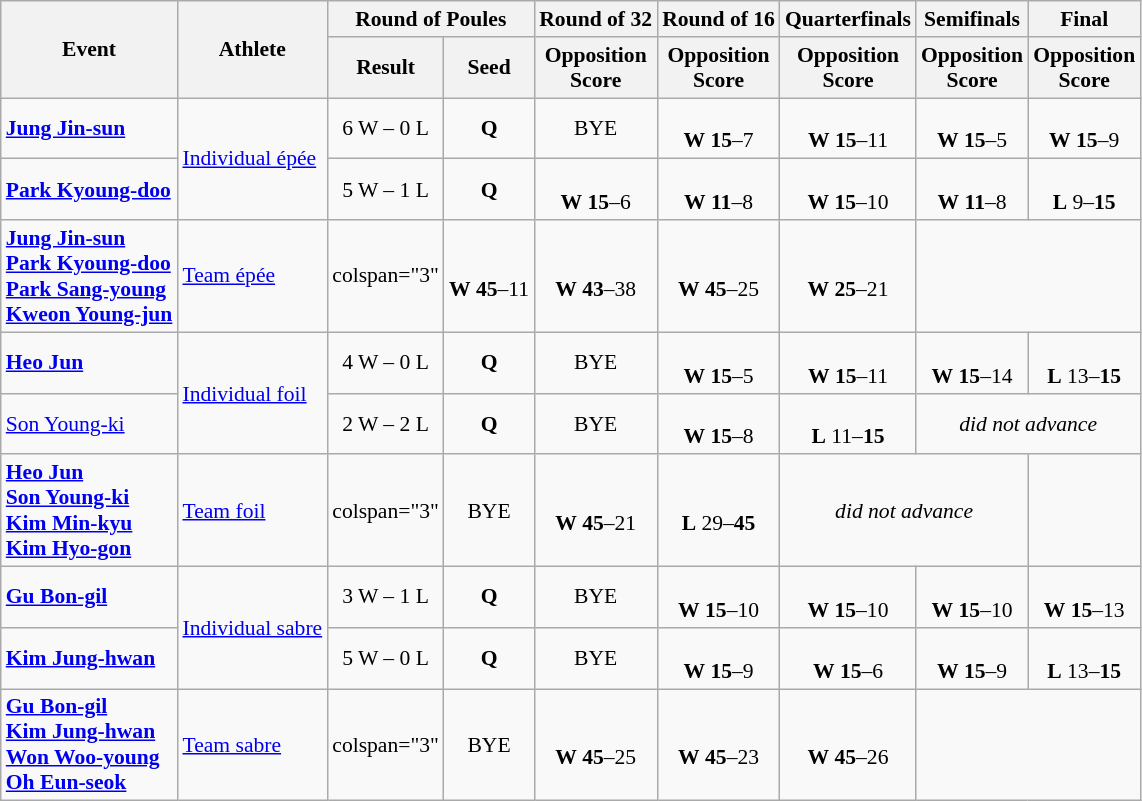<table class="wikitable" border="1" style="font-size:90%">
<tr>
<th rowspan=2>Event</th>
<th rowspan=2>Athlete</th>
<th colspan=2>Round of Poules</th>
<th>Round of 32</th>
<th>Round of 16</th>
<th>Quarterfinals</th>
<th>Semifinals</th>
<th>Final</th>
</tr>
<tr>
<th>Result</th>
<th>Seed</th>
<th>Opposition<br>Score</th>
<th>Opposition<br>Score</th>
<th>Opposition<br>Score</th>
<th>Opposition<br>Score</th>
<th>Opposition<br>Score</th>
</tr>
<tr>
<td><strong><a href='#'>Jung Jin-sun</a></strong></td>
<td rowspan=2><a href='#'>Individual épée</a></td>
<td align=center>6 W – 0 L</td>
<td align=center><strong>Q</strong></td>
<td align=center>BYE</td>
<td align=center><br><strong>W</strong> <strong>15</strong>–7</td>
<td align=center><br><strong>W</strong> <strong>15</strong>–11</td>
<td align=center><br><strong>W</strong> <strong>15</strong>–5</td>
<td align=center><br><strong>W</strong> <strong>15</strong>–9 <br></td>
</tr>
<tr>
<td><strong><a href='#'>Park Kyoung-doo</a></strong></td>
<td align=center>5 W – 1 L</td>
<td align=center><strong>Q</strong></td>
<td align=center><br><strong>W</strong> <strong>15</strong>–6</td>
<td align=center><br><strong>W</strong> <strong>11</strong>–8</td>
<td align=center><br><strong>W</strong> <strong>15</strong>–10</td>
<td align=center><br><strong>W</strong> <strong>11</strong>–8</td>
<td align=center><br><strong>L</strong> 9–<strong>15</strong> <br></td>
</tr>
<tr>
<td><strong><a href='#'>Jung Jin-sun</a><br><a href='#'>Park Kyoung-doo</a><br><a href='#'>Park Sang-young</a><br><a href='#'>Kweon Young-jun</a></strong></td>
<td><a href='#'>Team épée</a></td>
<td>colspan="3" </td>
<td align=center><br><strong>W</strong> <strong>45</strong>–11</td>
<td align=center><br><strong>W</strong> <strong>43</strong>–38</td>
<td align=center><br><strong>W</strong> <strong>45</strong>–25</td>
<td align=center><br><strong>W</strong> <strong>25</strong>–21 <br></td>
</tr>
<tr>
<td><strong><a href='#'>Heo Jun</a></strong></td>
<td rowspan=2><a href='#'>Individual foil</a></td>
<td align=center>4 W – 0 L</td>
<td align=center><strong>Q</strong></td>
<td align=center>BYE</td>
<td align=center><br><strong>W</strong> <strong>15</strong>–5</td>
<td align=center><br><strong>W</strong> <strong>15</strong>–11</td>
<td align=center><br><strong>W</strong> <strong>15</strong>–14</td>
<td align=center><br><strong>L</strong> 13–<strong>15</strong> <br></td>
</tr>
<tr>
<td><a href='#'>Son Young-ki</a></td>
<td align=center>2 W – 2 L</td>
<td align=center><strong>Q</strong></td>
<td align=center>BYE</td>
<td align=center><br><strong>W</strong> <strong>15</strong>–8</td>
<td align=center><br><strong>L</strong> 11–<strong>15</strong></td>
<td align=center colspan=3><em>did not advance</em></td>
</tr>
<tr>
<td><strong><a href='#'>Heo Jun</a><br><a href='#'>Son Young-ki</a><br><a href='#'>Kim Min-kyu</a><br><a href='#'>Kim Hyo-gon</a></strong></td>
<td><a href='#'>Team foil</a></td>
<td>colspan="3" </td>
<td align=center>BYE</td>
<td align=center><br><strong>W</strong> <strong>45</strong>–21</td>
<td align=center><br><strong>L</strong> 29–<strong>45</strong> <br></td>
<td align=center colspan=2><em>did not advance</em></td>
</tr>
<tr>
<td><strong><a href='#'>Gu Bon-gil</a></strong></td>
<td rowspan=2><a href='#'>Individual sabre</a></td>
<td align=center>3 W – 1 L</td>
<td align=center><strong>Q</strong></td>
<td align=center>BYE</td>
<td align=center><br><strong>W</strong> <strong>15</strong>–10</td>
<td align=center><br><strong>W</strong> <strong>15</strong>–10</td>
<td align=center><br><strong>W</strong> <strong>15</strong>–10</td>
<td align=center><br><strong>W</strong> <strong>15</strong>–13 <br></td>
</tr>
<tr>
<td><strong><a href='#'>Kim Jung-hwan</a></strong></td>
<td align=center>5 W – 0 L</td>
<td align=center><strong>Q</strong></td>
<td align=center>BYE</td>
<td align=center><br><strong>W</strong> <strong>15</strong>–9</td>
<td align=center><br><strong>W</strong> <strong>15</strong>–6</td>
<td align=center><br><strong>W</strong> <strong>15</strong>–9</td>
<td align=center><br><strong>L</strong> 13–<strong>15</strong> <br></td>
</tr>
<tr>
<td><strong><a href='#'>Gu Bon-gil</a><br><a href='#'>Kim Jung-hwan</a><br><a href='#'>Won Woo-young</a><br><a href='#'>Oh Eun-seok</a></strong></td>
<td><a href='#'>Team sabre</a></td>
<td>colspan="3" </td>
<td align=center>BYE</td>
<td align=center><br><strong>W</strong> <strong>45</strong>–25</td>
<td align=center><br><strong>W</strong> <strong>45</strong>–23</td>
<td align=center><br><strong>W</strong> <strong>45</strong>–26 <br></td>
</tr>
</table>
